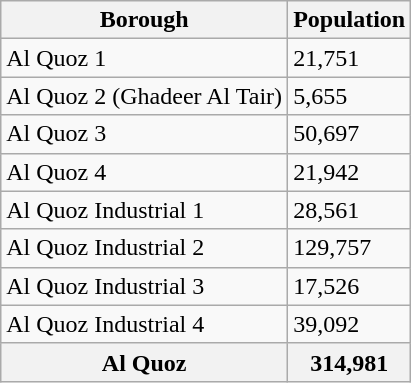<table class="wikitable">
<tr>
<th>Borough</th>
<th>Population</th>
</tr>
<tr>
<td>Al Quoz 1</td>
<td>21,751</td>
</tr>
<tr>
<td>Al Quoz 2 (Ghadeer Al Tair)</td>
<td>5,655</td>
</tr>
<tr>
<td>Al Quoz 3</td>
<td>50,697</td>
</tr>
<tr>
<td>Al Quoz 4</td>
<td>21,942</td>
</tr>
<tr>
<td>Al Quoz Industrial 1</td>
<td>28,561</td>
</tr>
<tr>
<td>Al Quoz Industrial 2</td>
<td>129,757</td>
</tr>
<tr>
<td>Al Quoz Industrial 3</td>
<td>17,526</td>
</tr>
<tr>
<td>Al Quoz Industrial 4</td>
<td>39,092</td>
</tr>
<tr>
<th>Al Quoz</th>
<th>314,981</th>
</tr>
</table>
